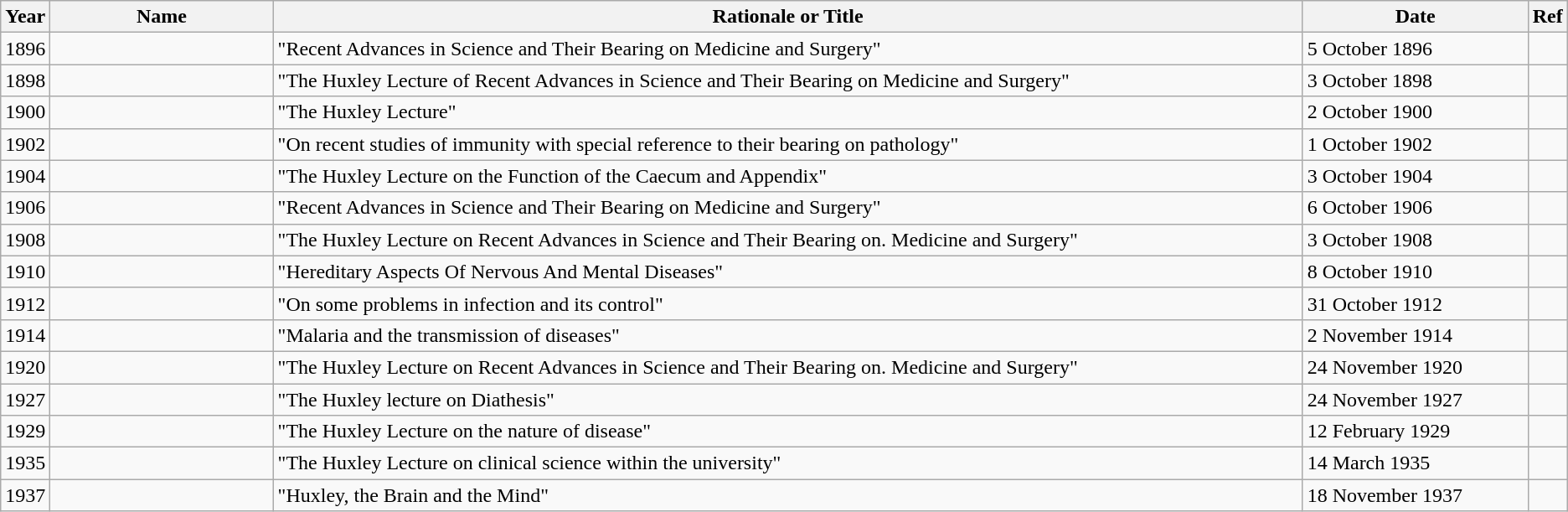<table class="wikitable sortable" border="1" style="align:left;">
<tr>
<th>Year</th>
<th width=15%>Name</th>
<th width=70% class="unsortable">Rationale or Title</th>
<th width=15% class="unsortable">Date</th>
<th width=5% class="unsortable">Ref</th>
</tr>
<tr>
<td>1896</td>
<td></td>
<td>"Recent Advances in Science and Their Bearing on Medicine and Surgery"</td>
<td>5 October 1896</td>
<td></td>
</tr>
<tr>
<td>1898</td>
<td></td>
<td>"The Huxley Lecture of Recent Advances in Science and Their Bearing on Medicine and Surgery"</td>
<td>3 October 1898</td>
<td></td>
</tr>
<tr>
<td>1900</td>
<td></td>
<td>"The Huxley Lecture"</td>
<td>2 October 1900</td>
<td></td>
</tr>
<tr>
<td>1902</td>
<td></td>
<td>"On recent studies of immunity with special reference to their bearing on pathology"</td>
<td>1 October 1902</td>
<td></td>
</tr>
<tr>
<td>1904</td>
<td></td>
<td>"The Huxley Lecture on the Function of the Caecum and Appendix"</td>
<td>3 October 1904</td>
<td></td>
</tr>
<tr>
<td>1906</td>
<td></td>
<td>"Recent Advances in Science and Their Bearing on Medicine and Surgery"</td>
<td>6 October 1906</td>
<td></td>
</tr>
<tr>
<td>1908</td>
<td></td>
<td>"The Huxley Lecture on Recent Advances in Science and Their Bearing on. Medicine and Surgery"</td>
<td>3 October 1908</td>
<td></td>
</tr>
<tr>
<td>1910</td>
<td></td>
<td>"Hereditary Aspects Of Nervous And Mental Diseases"</td>
<td>8 October 1910</td>
<td></td>
</tr>
<tr>
<td>1912</td>
<td></td>
<td>"On some problems in infection and its control"</td>
<td>31 October 1912</td>
<td></td>
</tr>
<tr>
<td>1914</td>
<td></td>
<td>"Malaria and the transmission of diseases"</td>
<td>2 November 1914</td>
<td></td>
</tr>
<tr>
<td>1920</td>
<td></td>
<td>"The Huxley Lecture on Recent Advances in Science and Their Bearing on. Medicine and Surgery"</td>
<td>24 November 1920</td>
<td></td>
</tr>
<tr>
<td>1927</td>
<td></td>
<td>"The Huxley lecture on Diathesis"</td>
<td>24 November 1927</td>
<td></td>
</tr>
<tr>
<td>1929</td>
<td></td>
<td>"The Huxley Lecture on the nature of disease"</td>
<td>12 February 1929</td>
<td></td>
</tr>
<tr>
<td>1935</td>
<td></td>
<td>"The Huxley Lecture on clinical science within the university"</td>
<td>14 March 1935</td>
<td></td>
</tr>
<tr>
<td>1937</td>
<td></td>
<td>"Huxley, the Brain and the Mind"</td>
<td>18 November 1937</td>
<td></td>
</tr>
</table>
